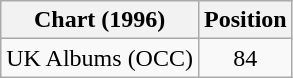<table class="wikitable">
<tr>
<th>Chart (1996)</th>
<th>Position</th>
</tr>
<tr>
<td align="left">UK Albums (OCC)</td>
<td align="center">84</td>
</tr>
</table>
